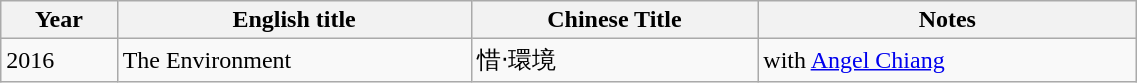<table class="wikitable" width=60%>
<tr>
<th>Year</th>
<th>English title</th>
<th>Chinese Title</th>
<th>Notes</th>
</tr>
<tr>
<td>2016</td>
<td>The Environment</td>
<td>惜‧環境</td>
<td>with <a href='#'>Angel Chiang</a></td>
</tr>
</table>
